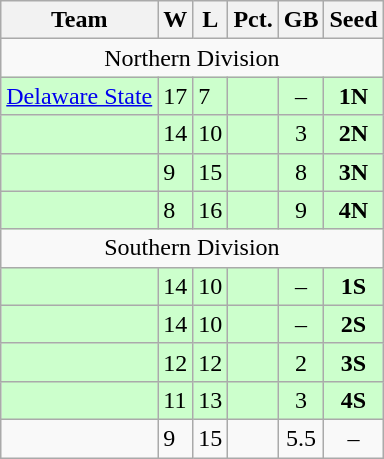<table class=wikitable>
<tr>
<th>Team</th>
<th>W</th>
<th>L</th>
<th>Pct.</th>
<th>GB</th>
<th>Seed</th>
</tr>
<tr>
<td colspan=6 style="text-align:center;">Northern Division</td>
</tr>
<tr bgcolor="#ccffcc">
<td><a href='#'>Delaware State</a></td>
<td>17</td>
<td>7</td>
<td></td>
<td style="text-align:center;">–</td>
<td style="text-align:center;"><strong>1N</strong></td>
</tr>
<tr bgcolor="#ccffcc">
<td></td>
<td>14</td>
<td>10</td>
<td></td>
<td style="text-align:center;">3</td>
<td style="text-align:center;"><strong>2N</strong></td>
</tr>
<tr bgcolor="#ccffcc">
<td></td>
<td>9</td>
<td>15</td>
<td></td>
<td style="text-align:center;">8</td>
<td style="text-align:center;"><strong>3N</strong></td>
</tr>
<tr bgcolor="#ccffcc">
<td></td>
<td>8</td>
<td>16</td>
<td></td>
<td style="text-align:center;">9</td>
<td style="text-align:center;"><strong>4N</strong></td>
</tr>
<tr>
<td colspan=6 style="text-align:center;">Southern Division</td>
</tr>
<tr bgcolor="#ccffcc">
<td></td>
<td>14</td>
<td>10</td>
<td></td>
<td style="text-align:center;">–</td>
<td style="text-align:center;"><strong>1S</strong></td>
</tr>
<tr bgcolor="#ccffcc">
<td></td>
<td>14</td>
<td>10</td>
<td></td>
<td style="text-align:center;">–</td>
<td style="text-align:center;"><strong>2S</strong></td>
</tr>
<tr bgcolor="#ccffcc">
<td></td>
<td>12</td>
<td>12</td>
<td></td>
<td style="text-align:center;">2</td>
<td style="text-align:center;"><strong>3S</strong></td>
</tr>
<tr bgcolor="#ccffcc">
<td></td>
<td>11</td>
<td>13</td>
<td></td>
<td style="text-align:center;">3</td>
<td style="text-align:center;"><strong>4S</strong></td>
</tr>
<tr>
<td></td>
<td>9</td>
<td>15</td>
<td></td>
<td style="text-align:center;">5.5</td>
<td style="text-align:center;">–</td>
</tr>
</table>
